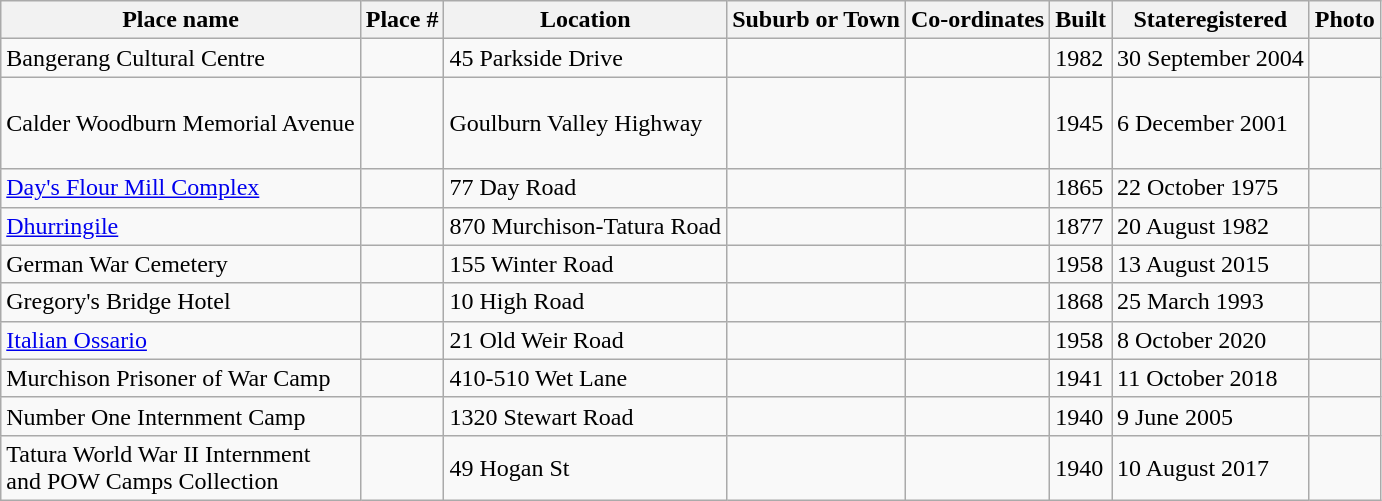<table class="wikitable sortable">
<tr>
<th>Place name</th>
<th>Place #</th>
<th>Location</th>
<th>Suburb or Town</th>
<th>Co-ordinates</th>
<th>Built</th>
<th>Stateregistered</th>
<th class="unsortable">Photo</th>
</tr>
<tr>
<td>Bangerang Cultural Centre</td>
<td></td>
<td>45 Parkside Drive</td>
<td></td>
<td></td>
<td>1982</td>
<td>30 September 2004</td>
<td></td>
</tr>
<tr>
<td>Calder Woodburn Memorial Avenue</td>
<td></td>
<td>Goulburn Valley Highway</td>
<td><br><br><br></td>
<td></td>
<td>1945</td>
<td>6 December 2001</td>
<td></td>
</tr>
<tr>
<td><a href='#'>Day's Flour Mill Complex</a></td>
<td></td>
<td>77 Day Road</td>
<td></td>
<td></td>
<td>1865</td>
<td>22 October 1975</td>
<td></td>
</tr>
<tr>
<td><a href='#'>Dhurringile</a></td>
<td></td>
<td>870 Murchison-Tatura Road</td>
<td></td>
<td></td>
<td>1877</td>
<td>20 August 1982</td>
<td></td>
</tr>
<tr>
<td>German War Cemetery</td>
<td></td>
<td>155 Winter Road</td>
<td></td>
<td></td>
<td>1958</td>
<td>13 August 2015</td>
<td></td>
</tr>
<tr>
<td>Gregory's Bridge Hotel</td>
<td></td>
<td>10 High Road</td>
<td></td>
<td></td>
<td>1868</td>
<td>25 March 1993</td>
<td></td>
</tr>
<tr>
<td><a href='#'>Italian Ossario</a></td>
<td></td>
<td>21 Old Weir Road</td>
<td></td>
<td></td>
<td>1958</td>
<td>8 October 2020</td>
<td></td>
</tr>
<tr>
<td>Murchison Prisoner of War Camp</td>
<td></td>
<td>410-510 Wet Lane</td>
<td></td>
<td></td>
<td>1941</td>
<td>11 October 2018</td>
<td></td>
</tr>
<tr>
<td>Number One Internment Camp</td>
<td></td>
<td>1320 Stewart Road</td>
<td></td>
<td></td>
<td>1940</td>
<td>9 June 2005</td>
<td></td>
</tr>
<tr>
<td>Tatura World War II Internment<br>and POW Camps Collection</td>
<td></td>
<td>49 Hogan St</td>
<td></td>
<td></td>
<td>1940</td>
<td>10 August 2017</td>
<td></td>
</tr>
</table>
